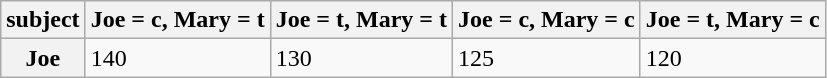<table class="wikitable" align="center">
<tr>
<th>subject</th>
<th>Joe = c, Mary = t</th>
<th>Joe = t, Mary = t</th>
<th>Joe = c, Mary = c</th>
<th>Joe = t, Mary = c</th>
</tr>
<tr>
<th>Joe</th>
<td>140</td>
<td>130</td>
<td>125</td>
<td>120</td>
</tr>
</table>
